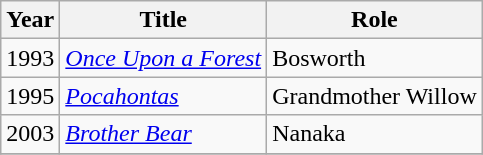<table class="wikitable">
<tr>
<th>Year</th>
<th>Title</th>
<th>Role</th>
</tr>
<tr>
<td>1993</td>
<td><em><a href='#'>Once Upon a Forest</a></em></td>
<td>Bosworth</td>
</tr>
<tr>
<td>1995</td>
<td><em><a href='#'>Pocahontas</a></em></td>
<td>Grandmother Willow</td>
</tr>
<tr>
<td>2003</td>
<td><em><a href='#'>Brother Bear</a></em></td>
<td>Nanaka</td>
</tr>
<tr>
</tr>
</table>
